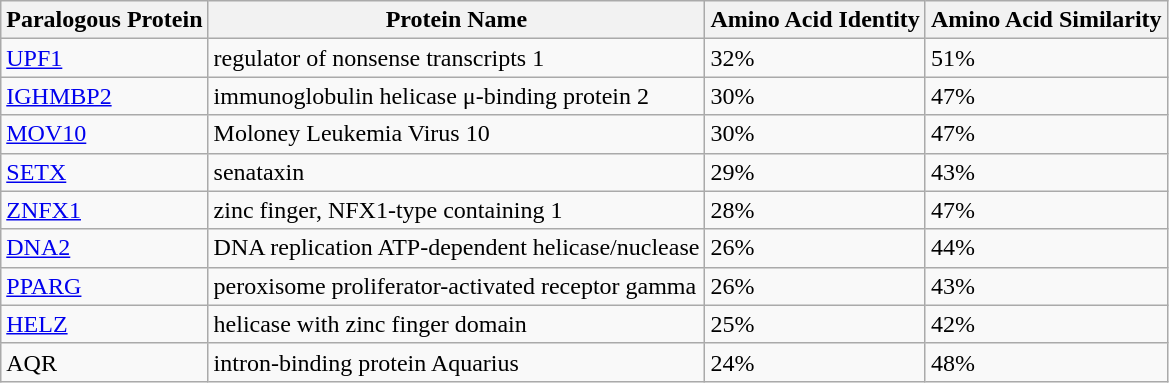<table class="wikitable">
<tr>
<th>Paralogous Protein</th>
<th>Protein Name</th>
<th>Amino Acid Identity</th>
<th>Amino Acid Similarity</th>
</tr>
<tr>
<td><a href='#'>UPF1</a></td>
<td>regulator of nonsense transcripts 1</td>
<td>32%</td>
<td>51%</td>
</tr>
<tr>
<td><a href='#'>IGHMBP2</a></td>
<td>immunoglobulin helicase μ-binding protein 2</td>
<td>30%</td>
<td>47%</td>
</tr>
<tr>
<td><a href='#'>MOV10</a></td>
<td>Moloney Leukemia Virus 10</td>
<td>30%</td>
<td>47%</td>
</tr>
<tr>
<td><a href='#'>SETX</a></td>
<td>senataxin</td>
<td>29%</td>
<td>43%</td>
</tr>
<tr>
<td><a href='#'>ZNFX1</a></td>
<td>zinc finger, NFX1-type containing 1</td>
<td>28%</td>
<td>47%</td>
</tr>
<tr>
<td><a href='#'>DNA2</a></td>
<td>DNA replication ATP-dependent helicase/nuclease</td>
<td>26%</td>
<td>44%</td>
</tr>
<tr>
<td><a href='#'>PPARG</a></td>
<td>peroxisome proliferator-activated receptor gamma</td>
<td>26%</td>
<td>43%</td>
</tr>
<tr>
<td><a href='#'>HELZ</a></td>
<td>helicase with zinc finger domain</td>
<td>25%</td>
<td>42%</td>
</tr>
<tr>
<td>AQR</td>
<td>intron-binding protein Aquarius</td>
<td>24%</td>
<td>48%</td>
</tr>
</table>
